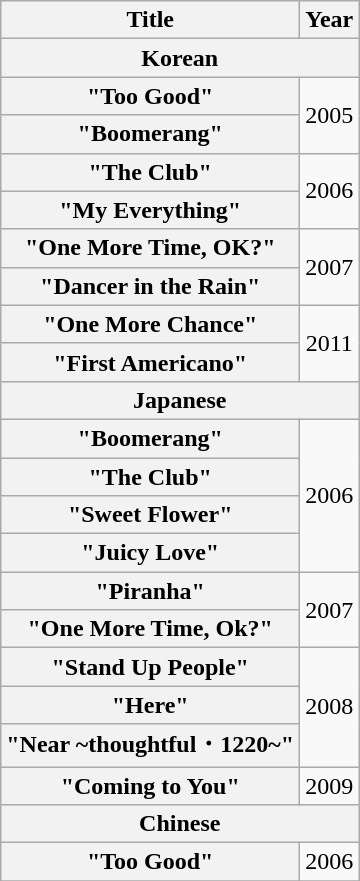<table class="wikitable plainrowheaders" style="text-align:center">
<tr>
<th scope="col">Title</th>
<th scope="col">Year</th>
</tr>
<tr>
<th colspan="6">Korean</th>
</tr>
<tr>
<th scope="row">"Too Good"</th>
<td rowspan="2">2005</td>
</tr>
<tr>
<th scope="row">"Boomerang"</th>
</tr>
<tr>
<th scope="row">"The Club"</th>
<td rowspan="2">2006</td>
</tr>
<tr>
<th scope="row">"My Everything"</th>
</tr>
<tr>
<th scope="row">"One More Time, OK?"</th>
<td rowspan="2">2007</td>
</tr>
<tr>
<th scope="row">"Dancer in the Rain"</th>
</tr>
<tr>
<th scope="row">"One More Chance"<br></th>
<td rowspan="2">2011</td>
</tr>
<tr>
<th scope="row">"First Americano"<br></th>
</tr>
<tr>
<th colspan="6">Japanese</th>
</tr>
<tr>
<th scope="row">"Boomerang"</th>
<td rowspan="4">2006</td>
</tr>
<tr>
<th scope="row">"The Club"</th>
</tr>
<tr>
<th scope="row">"Sweet Flower"</th>
</tr>
<tr>
<th scope="row">"Juicy Love"</th>
</tr>
<tr>
<th scope="row">"Piranha"</th>
<td rowspan="2">2007</td>
</tr>
<tr>
<th scope="row">"One More Time, Ok?"</th>
</tr>
<tr>
<th scope="row">"Stand Up People"</th>
<td rowspan="3">2008</td>
</tr>
<tr>
<th scope="row">"Here"</th>
</tr>
<tr>
<th scope="row">"Near ~thoughtful・1220~"</th>
</tr>
<tr>
<th scope="row">"Coming to You"</th>
<td>2009</td>
</tr>
<tr>
<th colspan="6">Chinese</th>
</tr>
<tr>
<th scope="row">"Too Good"</th>
<td>2006</td>
</tr>
<tr>
</tr>
</table>
